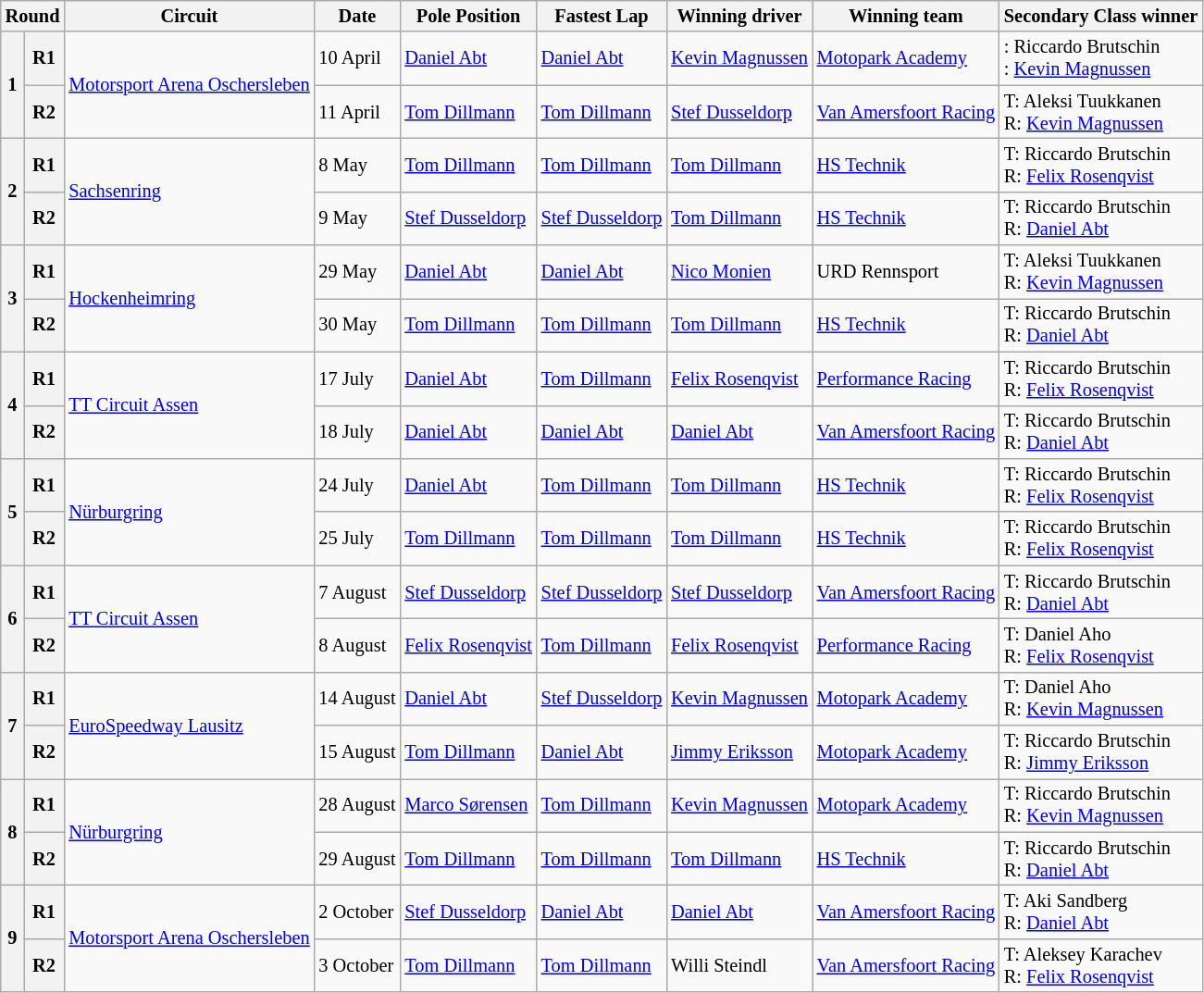<table class="wikitable" style="font-size: 85%">
<tr>
<th colspan=2>Round</th>
<th>Circuit</th>
<th>Date</th>
<th>Pole Position</th>
<th>Fastest Lap</th>
<th>Winning driver</th>
<th>Winning team</th>
<th>Secondary Class winner</th>
</tr>
<tr>
<th rowspan=2>1</th>
<th>R1</th>
<td rowspan=2 nowrap><a href='#'>Motorsport Arena Oschersleben</a></td>
<td>10 April</td>
<td> <a href='#'>Daniel Abt</a></td>
<td> <a href='#'>Daniel Abt</a></td>
<td> <a href='#'>Kevin Magnussen</a></td>
<td> <a href='#'>Motopark Academy</a></td>
<td nowrap>:  Riccardo Brutschin<br>:  <a href='#'>Kevin Magnussen</a></td>
</tr>
<tr>
<th>R2</th>
<td>11 April</td>
<td> <a href='#'>Tom Dillmann</a></td>
<td> <a href='#'>Tom Dillmann</a></td>
<td nowrap> <a href='#'>Stef Dusseldorp</a></td>
<td nowrap> <a href='#'>Van Amersfoort Racing</a></td>
<td>T:  Aleksi Tuukkanen<br>R:  <a href='#'>Kevin Magnussen</a></td>
</tr>
<tr>
<th rowspan=2>2</th>
<th>R1</th>
<td rowspan=2><a href='#'>Sachsenring</a></td>
<td>8 May</td>
<td> <a href='#'>Tom Dillmann</a></td>
<td> <a href='#'>Tom Dillmann</a></td>
<td> <a href='#'>Tom Dillmann</a></td>
<td> <a href='#'>HS Technik</a></td>
<td>T:  Riccardo Brutschin<br>R:  <a href='#'>Felix Rosenqvist</a></td>
</tr>
<tr>
<th>R2</th>
<td>9 May</td>
<td nowrap> <a href='#'>Stef Dusseldorp</a></td>
<td nowrap> <a href='#'>Stef Dusseldorp</a></td>
<td> <a href='#'>Tom Dillmann</a></td>
<td> <a href='#'>HS Technik</a></td>
<td>T:  Riccardo Brutschin<br>R:  <a href='#'>Daniel Abt</a></td>
</tr>
<tr>
<th rowspan=2>3</th>
<th>R1</th>
<td rowspan=2><a href='#'>Hockenheimring</a></td>
<td>29 May</td>
<td> <a href='#'>Daniel Abt</a></td>
<td> <a href='#'>Daniel Abt</a></td>
<td> <a href='#'>Nico Monien</a></td>
<td> URD Rennsport</td>
<td>T:  Aleksi Tuukkanen<br>R:  <a href='#'>Kevin Magnussen</a></td>
</tr>
<tr>
<th>R2</th>
<td>30 May</td>
<td> <a href='#'>Tom Dillmann</a></td>
<td> <a href='#'>Tom Dillmann</a></td>
<td> <a href='#'>Tom Dillmann</a></td>
<td> <a href='#'>HS Technik</a></td>
<td>T:  Riccardo Brutschin<br>R:  <a href='#'>Daniel Abt</a></td>
</tr>
<tr>
<th rowspan=2>4</th>
<th>R1</th>
<td rowspan=2><a href='#'>TT Circuit Assen</a></td>
<td>17 July</td>
<td> <a href='#'>Daniel Abt</a></td>
<td> <a href='#'>Tom Dillmann</a></td>
<td> <a href='#'>Felix Rosenqvist</a></td>
<td> <a href='#'>Performance Racing</a></td>
<td>T:  Riccardo Brutschin<br>R:  <a href='#'>Felix Rosenqvist</a></td>
</tr>
<tr>
<th>R2</th>
<td>18 July</td>
<td> <a href='#'>Daniel Abt</a></td>
<td> <a href='#'>Daniel Abt</a></td>
<td> <a href='#'>Daniel Abt</a></td>
<td> <a href='#'>Van Amersfoort Racing</a></td>
<td>T:  Riccardo Brutschin<br>R:  <a href='#'>Daniel Abt</a></td>
</tr>
<tr>
<th rowspan=2>5</th>
<th>R1</th>
<td rowspan=2><a href='#'>Nürburgring</a></td>
<td>24 July</td>
<td> <a href='#'>Daniel Abt</a></td>
<td> <a href='#'>Tom Dillmann</a></td>
<td> <a href='#'>Tom Dillmann</a></td>
<td> <a href='#'>HS Technik</a></td>
<td>T:  Riccardo Brutschin<br>R:  <a href='#'>Felix Rosenqvist</a></td>
</tr>
<tr>
<th>R2</th>
<td>25 July</td>
<td> <a href='#'>Tom Dillmann</a></td>
<td> <a href='#'>Tom Dillmann</a></td>
<td> <a href='#'>Tom Dillmann</a></td>
<td> <a href='#'>HS Technik</a></td>
<td>T:  Riccardo Brutschin<br>R:  <a href='#'>Felix Rosenqvist</a></td>
</tr>
<tr>
<th rowspan=2>6</th>
<th>R1</th>
<td rowspan=2><a href='#'>TT Circuit Assen</a></td>
<td>7 August</td>
<td> <a href='#'>Stef Dusseldorp</a></td>
<td> <a href='#'>Stef Dusseldorp</a></td>
<td> <a href='#'>Stef Dusseldorp</a></td>
<td> <a href='#'>Van Amersfoort Racing</a></td>
<td>T:  Riccardo Brutschin<br>R:  <a href='#'>Daniel Abt</a></td>
</tr>
<tr>
<th>R2</th>
<td>8 August</td>
<td nowrap> <a href='#'>Felix Rosenqvist</a></td>
<td> <a href='#'>Tom Dillmann</a></td>
<td> <a href='#'>Felix Rosenqvist</a></td>
<td> <a href='#'>Performance Racing</a></td>
<td>T:  Daniel Aho<br>R:  <a href='#'>Felix Rosenqvist</a></td>
</tr>
<tr>
<th rowspan=2>7</th>
<th>R1</th>
<td rowspan=2><a href='#'>EuroSpeedway Lausitz</a></td>
<td>14 August</td>
<td> <a href='#'>Daniel Abt</a></td>
<td> <a href='#'>Stef Dusseldorp</a></td>
<td> <a href='#'>Kevin Magnussen</a></td>
<td> <a href='#'>Motopark Academy</a></td>
<td>T:  Daniel Aho<br>R:  <a href='#'>Kevin Magnussen</a></td>
</tr>
<tr>
<th>R2</th>
<td>15 August</td>
<td> <a href='#'>Tom Dillmann</a></td>
<td> <a href='#'>Daniel Abt</a></td>
<td> <a href='#'>Jimmy Eriksson</a></td>
<td> <a href='#'>Motopark Academy</a></td>
<td>T:  Riccardo Brutschin<br>R:  <a href='#'>Jimmy Eriksson</a></td>
</tr>
<tr>
<th rowspan=2>8</th>
<th>R1</th>
<td rowspan=2><a href='#'>Nürburgring</a></td>
<td>28 August</td>
<td nowrap> <a href='#'>Marco Sørensen</a></td>
<td> <a href='#'>Tom Dillmann</a></td>
<td nowrap> <a href='#'>Kevin Magnussen</a></td>
<td> <a href='#'>Motopark Academy</a></td>
<td>T:  Riccardo Brutschin<br>R:  <a href='#'>Kevin Magnussen</a></td>
</tr>
<tr>
<th>R2</th>
<td nowrap>29 August</td>
<td> <a href='#'>Tom Dillmann</a></td>
<td> <a href='#'>Tom Dillmann</a></td>
<td> <a href='#'>Tom Dillmann</a></td>
<td> <a href='#'>HS Technik</a></td>
<td>T:  Riccardo Brutschin<br>R:  <a href='#'>Daniel Abt</a></td>
</tr>
<tr>
<th rowspan=2>9</th>
<th>R1</th>
<td rowspan=2><a href='#'>Motorsport Arena Oschersleben</a></td>
<td>2 October</td>
<td> <a href='#'>Stef Dusseldorp</a></td>
<td> <a href='#'>Daniel Abt</a></td>
<td> <a href='#'>Daniel Abt</a></td>
<td> <a href='#'>Van Amersfoort Racing</a></td>
<td>T:  Aki Sandberg<br>R:  <a href='#'>Daniel Abt</a></td>
</tr>
<tr>
<th>R2</th>
<td nowrap>3 October</td>
<td> <a href='#'>Tom Dillmann</a></td>
<td> <a href='#'>Tom Dillmann</a></td>
<td> Willi Steindl</td>
<td> <a href='#'>Van Amersfoort Racing</a></td>
<td>T:  Aleksey Karachev<br>R:  <a href='#'>Felix Rosenqvist</a></td>
</tr>
</table>
